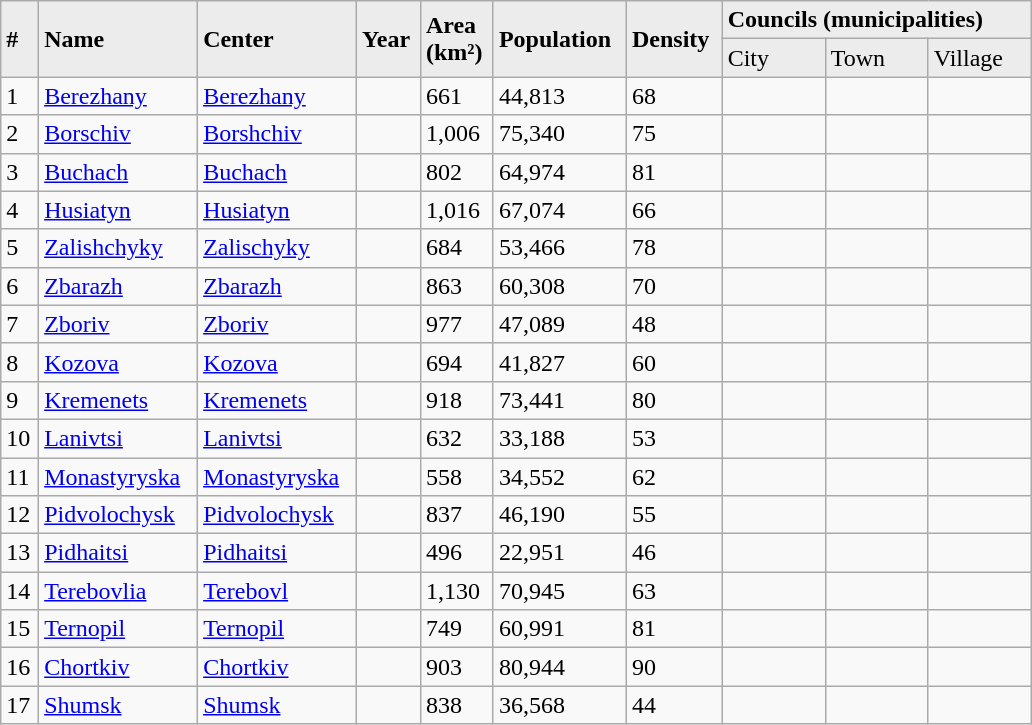<table class="wikitable">
<tr bgcolor="#ECECEC">
<td rowspan=2><strong>#</strong></td>
<td rowspan=2><strong>Name</strong></td>
<td rowspan=2><strong>Center</strong></td>
<td rowspan=2><strong>Year</strong></td>
<td rowspan=2><strong>Area<br>(km²)</strong></td>
<td rowspan=2><strong>Population</strong></td>
<td rowspan=2><strong>Density</strong></td>
<td colspan=3><strong>Councils (municipalities)</strong></td>
</tr>
<tr bgcolor="#ECECEC">
<td width=10%>City</td>
<td width=10%>Town</td>
<td width=10%>Village</td>
</tr>
<tr>
<td>1</td>
<td><a href='#'>Berezhany</a></td>
<td><a href='#'>Berezhany</a></td>
<td></td>
<td>661</td>
<td>44,813</td>
<td>68</td>
<td></td>
<td></td>
<td></td>
</tr>
<tr>
<td>2</td>
<td><a href='#'>Borschiv</a></td>
<td><a href='#'>Borshchiv</a></td>
<td></td>
<td>1,006</td>
<td>75,340</td>
<td>75</td>
<td></td>
<td></td>
<td></td>
</tr>
<tr>
<td>3</td>
<td><a href='#'>Buchach</a></td>
<td><a href='#'>Buchach</a></td>
<td></td>
<td>802</td>
<td>64,974</td>
<td>81</td>
<td></td>
<td></td>
<td></td>
</tr>
<tr>
<td>4</td>
<td><a href='#'>Husiatyn</a></td>
<td><a href='#'>Husiatyn</a></td>
<td></td>
<td>1,016</td>
<td>67,074</td>
<td>66</td>
<td></td>
<td></td>
<td></td>
</tr>
<tr>
<td>5</td>
<td><a href='#'>Zalishchyky</a></td>
<td><a href='#'>Zalischyky</a></td>
<td></td>
<td>684</td>
<td>53,466</td>
<td>78</td>
<td></td>
<td></td>
<td></td>
</tr>
<tr>
<td>6</td>
<td><a href='#'>Zbarazh</a></td>
<td><a href='#'>Zbarazh</a></td>
<td></td>
<td>863</td>
<td>60,308</td>
<td>70</td>
<td></td>
<td></td>
<td></td>
</tr>
<tr>
<td>7</td>
<td><a href='#'>Zboriv</a></td>
<td><a href='#'>Zboriv</a></td>
<td></td>
<td>977</td>
<td>47,089</td>
<td>48</td>
<td></td>
<td></td>
<td></td>
</tr>
<tr>
<td>8</td>
<td><a href='#'>Kozova</a></td>
<td><a href='#'>Kozova</a></td>
<td></td>
<td>694</td>
<td>41,827</td>
<td>60</td>
<td></td>
<td></td>
<td></td>
</tr>
<tr>
<td>9</td>
<td><a href='#'>Kremenets</a></td>
<td><a href='#'>Kremenets</a></td>
<td></td>
<td>918</td>
<td>73,441</td>
<td>80</td>
<td></td>
<td></td>
<td></td>
</tr>
<tr>
<td>10</td>
<td><a href='#'>Lanivtsi</a></td>
<td><a href='#'>Lanivtsi</a></td>
<td></td>
<td>632</td>
<td>33,188</td>
<td>53</td>
<td></td>
<td></td>
<td></td>
</tr>
<tr>
<td>11</td>
<td><a href='#'>Monastyryska</a></td>
<td><a href='#'>Monastyryska</a></td>
<td></td>
<td>558</td>
<td>34,552</td>
<td>62</td>
<td></td>
<td></td>
<td></td>
</tr>
<tr>
<td>12</td>
<td><a href='#'>Pidvolochysk</a></td>
<td><a href='#'>Pidvolochysk</a></td>
<td></td>
<td>837</td>
<td>46,190</td>
<td>55</td>
<td></td>
<td></td>
<td></td>
</tr>
<tr>
<td>13</td>
<td><a href='#'>Pidhaitsi</a></td>
<td><a href='#'>Pidhaitsi</a></td>
<td></td>
<td>496</td>
<td>22,951</td>
<td>46</td>
<td></td>
<td></td>
<td></td>
</tr>
<tr>
<td>14</td>
<td><a href='#'>Terebovlia</a></td>
<td><a href='#'>Terebovl</a></td>
<td></td>
<td>1,130</td>
<td>70,945</td>
<td>63</td>
<td></td>
<td></td>
<td></td>
</tr>
<tr>
<td>15</td>
<td><a href='#'>Ternopil</a></td>
<td><a href='#'>Ternopil</a></td>
<td></td>
<td>749</td>
<td>60,991</td>
<td>81</td>
<td></td>
<td></td>
<td></td>
</tr>
<tr>
<td>16</td>
<td><a href='#'>Chortkiv</a></td>
<td><a href='#'>Chortkiv</a></td>
<td></td>
<td>903</td>
<td>80,944</td>
<td>90</td>
<td></td>
<td></td>
<td></td>
</tr>
<tr>
<td>17</td>
<td><a href='#'>Shumsk</a></td>
<td><a href='#'>Shumsk</a></td>
<td></td>
<td>838</td>
<td>36,568</td>
<td>44</td>
<td></td>
<td></td>
<td></td>
</tr>
</table>
